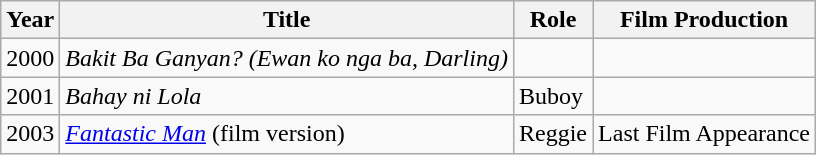<table class="wikitable">
<tr>
<th>Year</th>
<th>Title</th>
<th>Role</th>
<th>Film Production</th>
</tr>
<tr>
<td>2000</td>
<td><em>Bakit Ba Ganyan? (Ewan ko nga ba, Darling)</em></td>
<td></td>
<td></td>
</tr>
<tr>
<td>2001</td>
<td><em>Bahay ni Lola</em></td>
<td>Buboy</td>
<td></td>
</tr>
<tr>
<td>2003</td>
<td><em><a href='#'>Fantastic Man</a></em> (film version)</td>
<td>Reggie</td>
<td>Last Film Appearance</td>
</tr>
</table>
